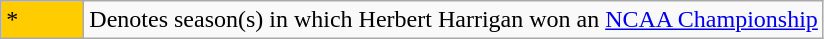<table class="wikitable">
<tr>
<td style="background:#ffcc00; width:3em;">*</td>
<td>Denotes season(s) in which Herbert Harrigan won an <a href='#'>NCAA Championship</a></td>
</tr>
</table>
